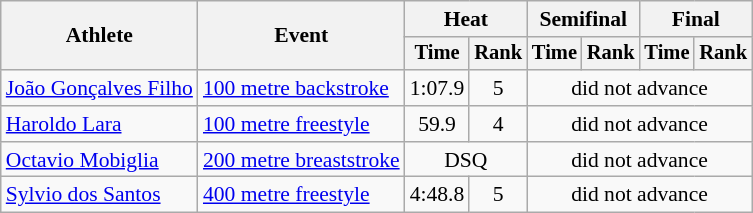<table class=wikitable style="font-size:90%">
<tr>
<th rowspan="2">Athlete</th>
<th rowspan="2">Event</th>
<th colspan="2">Heat</th>
<th colspan="2">Semifinal</th>
<th colspan="2">Final</th>
</tr>
<tr style="font-size:95%">
<th>Time</th>
<th>Rank</th>
<th>Time</th>
<th>Rank</th>
<th>Time</th>
<th>Rank</th>
</tr>
<tr align=center>
<td align=left rowspan=1><a href='#'>João Gonçalves Filho</a></td>
<td align=left><a href='#'>100 metre backstroke</a></td>
<td>1:07.9</td>
<td>5</td>
<td colspan=4>did not advance</td>
</tr>
<tr align=center>
<td align=left rowspan=1><a href='#'>Haroldo Lara</a></td>
<td align=left><a href='#'>100 metre freestyle</a></td>
<td>59.9</td>
<td>4</td>
<td colspan=4>did not advance</td>
</tr>
<tr align=center>
<td align=left rowspan=1><a href='#'>Octavio Mobiglia</a></td>
<td align=left><a href='#'>200 metre breaststroke</a></td>
<td colspan=2>DSQ</td>
<td colspan=4>did not advance</td>
</tr>
<tr align=center>
<td align=left rowspan=1><a href='#'>Sylvio dos Santos</a></td>
<td align=left><a href='#'>400 metre freestyle</a></td>
<td>4:48.8</td>
<td>5</td>
<td colspan=4>did not advance</td>
</tr>
</table>
